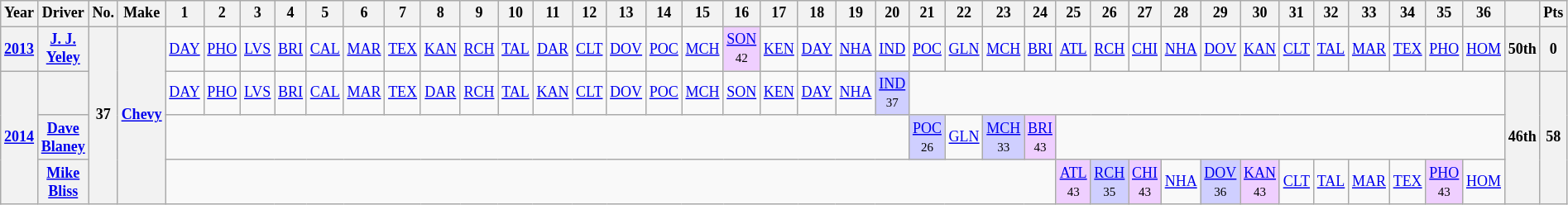<table class="wikitable" style="text-align:center; font-size:75%">
<tr>
<th>Year</th>
<th>Driver</th>
<th>No.</th>
<th>Make</th>
<th>1</th>
<th>2</th>
<th>3</th>
<th>4</th>
<th>5</th>
<th>6</th>
<th>7</th>
<th>8</th>
<th>9</th>
<th>10</th>
<th>11</th>
<th>12</th>
<th>13</th>
<th>14</th>
<th>15</th>
<th>16</th>
<th>17</th>
<th>18</th>
<th>19</th>
<th>20</th>
<th>21</th>
<th>22</th>
<th>23</th>
<th>24</th>
<th>25</th>
<th>26</th>
<th>27</th>
<th>28</th>
<th>29</th>
<th>30</th>
<th>31</th>
<th>32</th>
<th>33</th>
<th>34</th>
<th>35</th>
<th>36</th>
<th></th>
<th>Pts</th>
</tr>
<tr>
<th><a href='#'>2013</a></th>
<th><a href='#'>J. J. Yeley</a></th>
<th rowspan=4>37</th>
<th rowspan=4><a href='#'>Chevy</a></th>
<td><a href='#'>DAY</a></td>
<td><a href='#'>PHO</a></td>
<td><a href='#'>LVS</a></td>
<td><a href='#'>BRI</a></td>
<td><a href='#'>CAL</a></td>
<td><a href='#'>MAR</a></td>
<td><a href='#'>TEX</a></td>
<td><a href='#'>KAN</a></td>
<td><a href='#'>RCH</a></td>
<td><a href='#'>TAL</a></td>
<td><a href='#'>DAR</a></td>
<td><a href='#'>CLT</a></td>
<td><a href='#'>DOV</a></td>
<td><a href='#'>POC</a></td>
<td><a href='#'>MCH</a></td>
<td style="background:#EFCFFF;"><a href='#'>SON</a><br><small>42</small></td>
<td><a href='#'>KEN</a></td>
<td><a href='#'>DAY</a></td>
<td><a href='#'>NHA</a></td>
<td><a href='#'>IND</a></td>
<td><a href='#'>POC</a></td>
<td><a href='#'>GLN</a></td>
<td><a href='#'>MCH</a></td>
<td><a href='#'>BRI</a></td>
<td><a href='#'>ATL</a></td>
<td><a href='#'>RCH</a></td>
<td><a href='#'>CHI</a></td>
<td><a href='#'>NHA</a></td>
<td><a href='#'>DOV</a></td>
<td><a href='#'>KAN</a></td>
<td><a href='#'>CLT</a></td>
<td><a href='#'>TAL</a></td>
<td><a href='#'>MAR</a></td>
<td><a href='#'>TEX</a></td>
<td><a href='#'>PHO</a></td>
<td><a href='#'>HOM</a></td>
<th>50th</th>
<th>0</th>
</tr>
<tr>
<th rowspan=3><a href='#'>2014</a></th>
<th></th>
<td><a href='#'>DAY</a></td>
<td><a href='#'>PHO</a></td>
<td><a href='#'>LVS</a></td>
<td><a href='#'>BRI</a></td>
<td><a href='#'>CAL</a></td>
<td><a href='#'>MAR</a></td>
<td><a href='#'>TEX</a></td>
<td><a href='#'>DAR</a></td>
<td><a href='#'>RCH</a></td>
<td><a href='#'>TAL</a></td>
<td><a href='#'>KAN</a></td>
<td><a href='#'>CLT</a></td>
<td><a href='#'>DOV</a></td>
<td><a href='#'>POC</a></td>
<td><a href='#'>MCH</a></td>
<td><a href='#'>SON</a></td>
<td><a href='#'>KEN</a></td>
<td><a href='#'>DAY</a></td>
<td><a href='#'>NHA</a></td>
<td style="background:#CFCFFF;"><a href='#'>IND</a><br><small>37</small></td>
<td colspan=16></td>
<th rowspan=3>46th</th>
<th rowspan=3>58</th>
</tr>
<tr>
<th><a href='#'>Dave Blaney</a></th>
<td colspan=20></td>
<td style="background:#CFCFFF;"><a href='#'>POC</a><br><small>26</small></td>
<td><a href='#'>GLN</a></td>
<td style="background:#CFCFFF;"><a href='#'>MCH</a><br><small>33</small></td>
<td style="background:#EFCFFF;"><a href='#'>BRI</a><br><small>43</small></td>
<td colspan=12></td>
</tr>
<tr>
<th><a href='#'>Mike Bliss</a></th>
<td colspan=24></td>
<td style="background:#EFCFFF;"><a href='#'>ATL</a><br><small>43</small></td>
<td style="background:#CFCFFF;"><a href='#'>RCH</a><br><small>35</small></td>
<td style="background:#EFCFFF;"><a href='#'>CHI</a><br><small>43</small></td>
<td><a href='#'>NHA</a></td>
<td style="background:#CFCFFF;"><a href='#'>DOV</a><br><small>36</small></td>
<td style="background:#EFCFFF;"><a href='#'>KAN</a><br><small>43</small></td>
<td><a href='#'>CLT</a></td>
<td><a href='#'>TAL</a></td>
<td><a href='#'>MAR</a></td>
<td><a href='#'>TEX</a></td>
<td style="background:#EFCFFF;"><a href='#'>PHO</a><br><small>43</small></td>
<td><a href='#'>HOM</a></td>
</tr>
</table>
